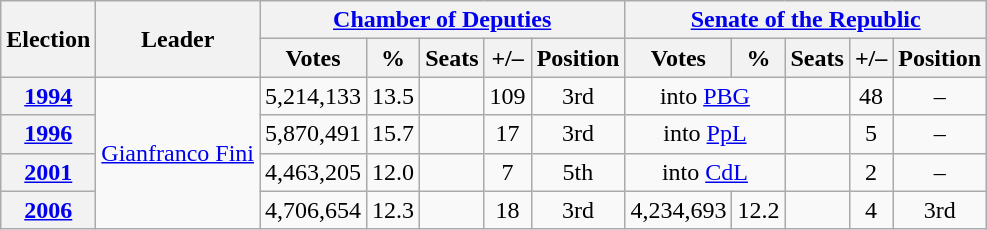<table class="wikitable" style="text-align:center">
<tr>
<th rowspan="2">Election</th>
<th rowspan="2">Leader</th>
<th colspan="5"><a href='#'>Chamber of Deputies</a></th>
<th colspan="5"><a href='#'>Senate of the Republic</a></th>
</tr>
<tr>
<th>Votes</th>
<th>%</th>
<th>Seats</th>
<th>+/–</th>
<th>Position</th>
<th>Votes</th>
<th>%</th>
<th>Seats</th>
<th>+/–</th>
<th>Position</th>
</tr>
<tr>
<th><a href='#'>1994</a></th>
<td rowspan=4 style="text-align:center;"><a href='#'>Gianfranco Fini</a></td>
<td>5,214,133</td>
<td>13.5</td>
<td></td>
<td> 109</td>
<td> 3rd</td>
<td colspan=2>into <a href='#'>PBG</a></td>
<td></td>
<td> 48</td>
<td style="text-align:center;">–</td>
</tr>
<tr>
<th><a href='#'>1996</a></th>
<td>5,870,491</td>
<td>15.7</td>
<td></td>
<td style="text-align:center;"> 17</td>
<td> 3rd</td>
<td colspan=2>into <a href='#'>PpL</a></td>
<td></td>
<td style="text-align:center;"> 5</td>
<td>–</td>
</tr>
<tr>
<th><a href='#'>2001</a></th>
<td>4,463,205</td>
<td>12.0</td>
<td></td>
<td style="text-align:center;"> 7</td>
<td> 5th</td>
<td colspan=2>into <a href='#'>CdL</a></td>
<td></td>
<td style="text-align:center;"> 2</td>
<td>–</td>
</tr>
<tr>
<th><a href='#'>2006</a></th>
<td>4,706,654</td>
<td>12.3</td>
<td></td>
<td style="text-align:center;"> 18</td>
<td> 3rd</td>
<td>4,234,693</td>
<td>12.2</td>
<td></td>
<td style="text-align:center;"> 4</td>
<td> 3rd</td>
</tr>
</table>
